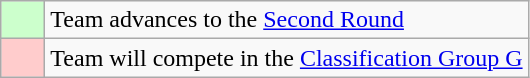<table class="wikitable">
<tr>
<td style="background: #ccffcc; width:22px;"></td>
<td>Team advances to the <a href='#'>Second Round</a></td>
</tr>
<tr>
<td style="background: #ffcccc;"></td>
<td>Team will compete in the <a href='#'>Classification Group G</a></td>
</tr>
</table>
